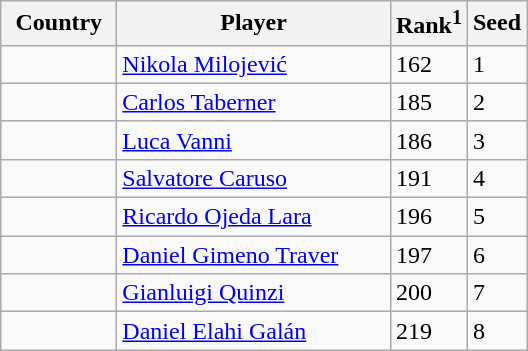<table class="sortable wikitable">
<tr>
<th width="70">Country</th>
<th width="175">Player</th>
<th>Rank<sup>1</sup></th>
<th>Seed</th>
</tr>
<tr>
<td></td>
<td><a href='#'>Nikola Milojević</a></td>
<td>162</td>
<td>1</td>
</tr>
<tr>
<td></td>
<td><a href='#'>Carlos Taberner</a></td>
<td>185</td>
<td>2</td>
</tr>
<tr>
<td></td>
<td><a href='#'>Luca Vanni</a></td>
<td>186</td>
<td>3</td>
</tr>
<tr>
<td></td>
<td><a href='#'>Salvatore Caruso</a></td>
<td>191</td>
<td>4</td>
</tr>
<tr>
<td></td>
<td><a href='#'>Ricardo Ojeda Lara</a></td>
<td>196</td>
<td>5</td>
</tr>
<tr>
<td></td>
<td><a href='#'>Daniel Gimeno Traver</a></td>
<td>197</td>
<td>6</td>
</tr>
<tr>
<td></td>
<td><a href='#'>Gianluigi Quinzi</a></td>
<td>200</td>
<td>7</td>
</tr>
<tr>
<td></td>
<td><a href='#'>Daniel Elahi Galán</a></td>
<td>219</td>
<td>8</td>
</tr>
</table>
